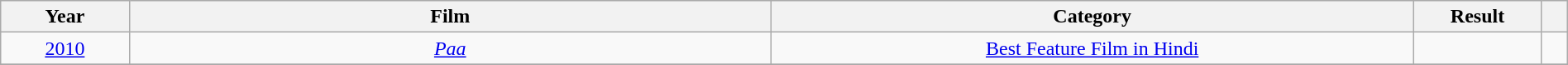<table class="wikitable sortable" style="width:100%;">
<tr>
<th style="width:5%;">Year</th>
<th style="width:25%;">Film</th>
<th style="width:25%;">Category</th>
<th style="width:5%;">Result</th>
<th style="width:1%;" class="unsortable"></th>
</tr>
<tr>
<td style="text-align:center;"><a href='#'>2010</a></td>
<td style="text-align:center;"><em><a href='#'>Paa</a></em></td>
<td style="text-align:center;"><a href='#'>Best Feature Film in Hindi</a></td>
<td></td>
<td style="text-align:center;"></td>
</tr>
<tr>
</tr>
</table>
